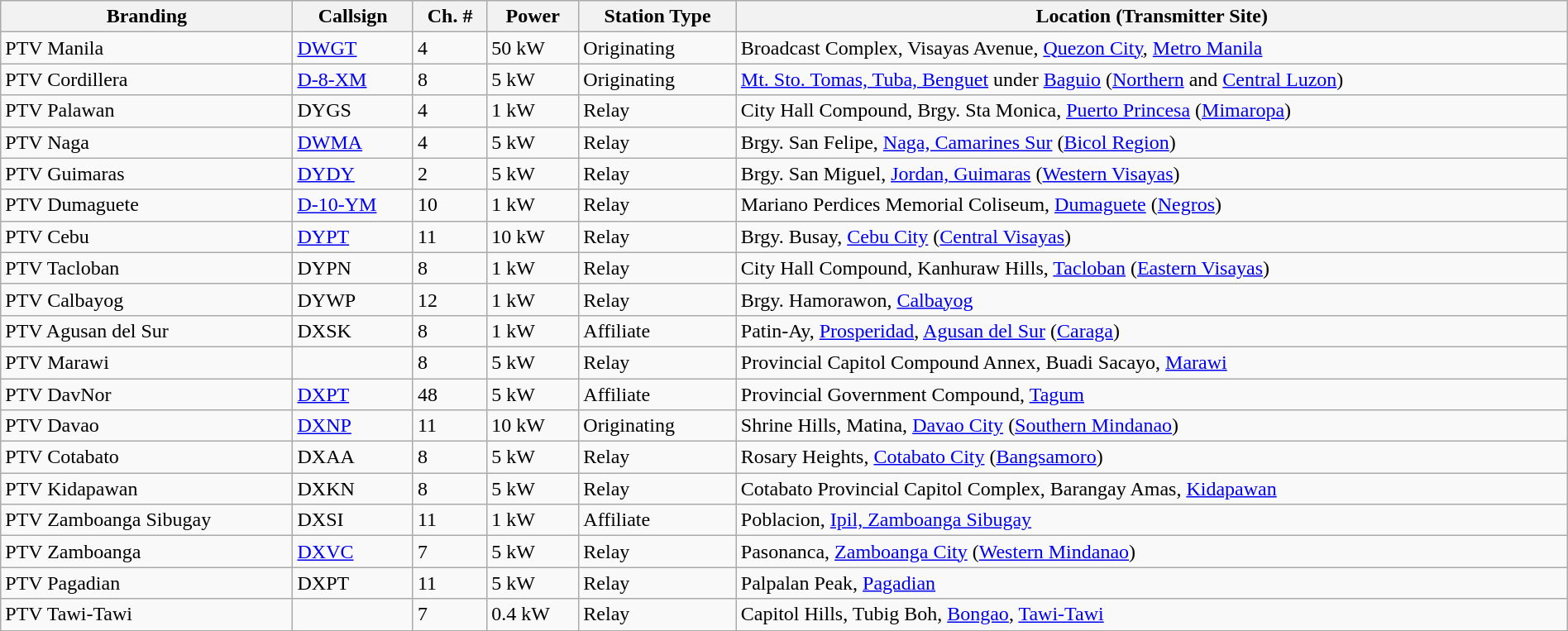<table class="wikitable sortable" style="width:100%" style="text-align:center;">
<tr>
<th>Branding</th>
<th>Callsign</th>
<th>Ch. #</th>
<th>Power</th>
<th>Station Type</th>
<th class="unsortable">Location (Transmitter Site)</th>
</tr>
<tr>
<td>PTV Manila</td>
<td><a href='#'>DWGT</a></td>
<td>4</td>
<td>50 kW</td>
<td>Originating</td>
<td>Broadcast Complex, Visayas Avenue, <a href='#'>Quezon City</a>, <a href='#'>Metro Manila</a></td>
</tr>
<tr>
<td>PTV Cordillera</td>
<td><a href='#'>D-8-XM</a></td>
<td>8</td>
<td>5 kW</td>
<td>Originating</td>
<td><a href='#'>Mt. Sto. Tomas, Tuba, Benguet</a> under <a href='#'>Baguio</a> (<a href='#'>Northern</a> and <a href='#'>Central Luzon</a>)</td>
</tr>
<tr>
<td>PTV Palawan</td>
<td>DYGS</td>
<td>4</td>
<td>1 kW</td>
<td>Relay</td>
<td>City Hall Compound, Brgy. Sta Monica, <a href='#'>Puerto Princesa</a> (<a href='#'>Mimaropa</a>)</td>
</tr>
<tr>
<td>PTV Naga</td>
<td><a href='#'>DWMA</a></td>
<td>4</td>
<td>5 kW</td>
<td>Relay</td>
<td>Brgy. San Felipe, <a href='#'>Naga, Camarines Sur</a> (<a href='#'>Bicol Region</a>)</td>
</tr>
<tr>
<td>PTV Guimaras</td>
<td><a href='#'>DYDY</a></td>
<td>2</td>
<td>5 kW</td>
<td>Relay</td>
<td>Brgy. San Miguel, <a href='#'>Jordan, Guimaras</a> (<a href='#'>Western Visayas</a>)</td>
</tr>
<tr>
<td>PTV Dumaguete</td>
<td><a href='#'>D-10-YM</a></td>
<td>10</td>
<td>1 kW</td>
<td>Relay</td>
<td>Mariano Perdices Memorial Coliseum, <a href='#'>Dumaguete</a> (<a href='#'>Negros</a>)</td>
</tr>
<tr>
<td>PTV Cebu</td>
<td><a href='#'>DYPT</a></td>
<td>11</td>
<td>10 kW</td>
<td>Relay</td>
<td>Brgy. Busay, <a href='#'>Cebu City</a> (<a href='#'>Central Visayas</a>)</td>
</tr>
<tr>
<td>PTV Tacloban</td>
<td>DYPN</td>
<td>8</td>
<td>1 kW</td>
<td>Relay</td>
<td>City Hall Compound, Kanhuraw Hills, <a href='#'>Tacloban</a> (<a href='#'>Eastern Visayas</a>)</td>
</tr>
<tr>
<td>PTV Calbayog</td>
<td>DYWP</td>
<td>12</td>
<td>1 kW</td>
<td>Relay</td>
<td>Brgy. Hamorawon, <a href='#'>Calbayog</a></td>
</tr>
<tr>
<td>PTV Agusan del Sur</td>
<td>DXSK</td>
<td>8</td>
<td>1 kW</td>
<td>Affiliate</td>
<td>Patin-Ay, <a href='#'>Prosperidad</a>, <a href='#'>Agusan del Sur</a> (<a href='#'>Caraga</a>)</td>
</tr>
<tr>
<td>PTV Marawi</td>
<td></td>
<td>8</td>
<td>5 kW</td>
<td>Relay</td>
<td>Provincial Capitol Compound Annex, Buadi Sacayo, <a href='#'>Marawi</a></td>
</tr>
<tr>
<td>PTV DavNor</td>
<td><a href='#'>DXPT</a></td>
<td>48</td>
<td>5 kW</td>
<td>Affiliate</td>
<td>Provincial Government Compound, <a href='#'>Tagum</a></td>
</tr>
<tr>
<td>PTV Davao</td>
<td><a href='#'>DXNP</a></td>
<td>11</td>
<td>10 kW</td>
<td>Originating</td>
<td>Shrine Hills, Matina, <a href='#'>Davao City</a> (<a href='#'>Southern Mindanao</a>)</td>
</tr>
<tr>
<td>PTV Cotabato</td>
<td>DXAA</td>
<td>8</td>
<td>5 kW</td>
<td>Relay</td>
<td>Rosary Heights, <a href='#'>Cotabato City</a> (<a href='#'>Bangsamoro</a>)</td>
</tr>
<tr>
<td>PTV Kidapawan</td>
<td>DXKN</td>
<td>8</td>
<td>5 kW</td>
<td>Relay</td>
<td>Cotabato Provincial Capitol Complex, Barangay Amas, <a href='#'>Kidapawan</a></td>
</tr>
<tr>
<td>PTV Zamboanga Sibugay</td>
<td>DXSI</td>
<td>11</td>
<td>1 kW</td>
<td>Affiliate</td>
<td>Poblacion, <a href='#'>Ipil, Zamboanga Sibugay</a></td>
</tr>
<tr>
<td>PTV Zamboanga</td>
<td><a href='#'>DXVC</a></td>
<td>7</td>
<td>5 kW</td>
<td>Relay</td>
<td>Pasonanca, <a href='#'>Zamboanga City</a> (<a href='#'>Western Mindanao</a>)</td>
</tr>
<tr>
<td>PTV Pagadian</td>
<td>DXPT</td>
<td>11</td>
<td>5 kW</td>
<td>Relay</td>
<td>Palpalan Peak, <a href='#'>Pagadian</a></td>
</tr>
<tr>
<td>PTV Tawi-Tawi</td>
<td></td>
<td>7</td>
<td>0.4 kW</td>
<td>Relay</td>
<td>Capitol Hills, Tubig Boh, <a href='#'>Bongao</a>, <a href='#'>Tawi-Tawi</a></td>
</tr>
<tr>
</tr>
</table>
